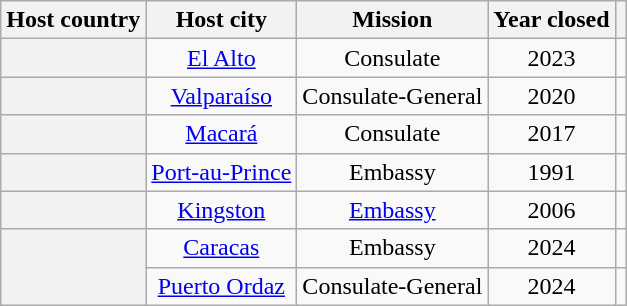<table class="wikitable plainrowheaders" style="text-align:center;">
<tr>
<th scope="col">Host country</th>
<th scope="col">Host city</th>
<th scope="col">Mission</th>
<th scope="col">Year closed</th>
<th scope="col"></th>
</tr>
<tr>
<th scope="row"></th>
<td><a href='#'>El Alto</a></td>
<td>Consulate</td>
<td>2023</td>
<td></td>
</tr>
<tr>
<th scope="row"></th>
<td><a href='#'>Valparaíso</a></td>
<td>Consulate-General</td>
<td>2020</td>
<td></td>
</tr>
<tr>
<th scope="row"></th>
<td><a href='#'>Macará</a></td>
<td>Consulate</td>
<td>2017</td>
<td></td>
</tr>
<tr>
<th scope="row"></th>
<td><a href='#'>Port-au-Prince</a></td>
<td>Embassy</td>
<td>1991</td>
<td></td>
</tr>
<tr>
<th scope="row"></th>
<td><a href='#'>Kingston</a></td>
<td><a href='#'>Embassy</a></td>
<td>2006</td>
<td></td>
</tr>
<tr>
<th scope="row" rowspan="2"></th>
<td><a href='#'>Caracas</a></td>
<td>Embassy</td>
<td>2024</td>
<td></td>
</tr>
<tr>
<td><a href='#'>Puerto Ordaz</a></td>
<td>Consulate-General</td>
<td>2024</td>
<td></td>
</tr>
</table>
